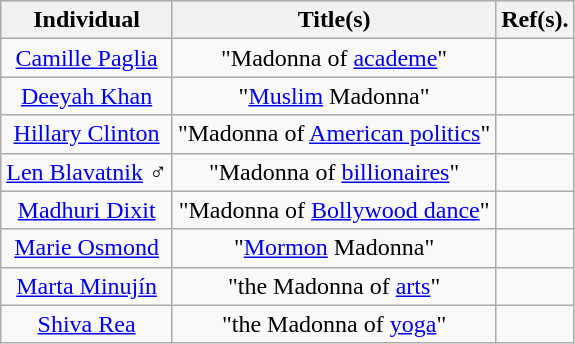<table class="wikitable sortable plainrowheaders" style="text-align:center;">
<tr>
<th scope="col">Individual</th>
<th scope="col">Title(s)</th>
<th scope="col">Ref(s).</th>
</tr>
<tr>
<td><a href='#'>Camille Paglia</a></td>
<td>"Madonna of <a href='#'>academe</a>"</td>
<td></td>
</tr>
<tr>
<td><a href='#'>Deeyah Khan</a> </td>
<td>"<a href='#'>Muslim</a> Madonna"</td>
<td></td>
</tr>
<tr>
<td><a href='#'>Hillary Clinton</a></td>
<td>"Madonna of <a href='#'>American politics</a>"</td>
<td></td>
</tr>
<tr>
<td><a href='#'>Len Blavatnik</a> ♂</td>
<td>"Madonna of <a href='#'>billionaires</a>"</td>
<td></td>
</tr>
<tr>
<td><a href='#'>Madhuri Dixit</a></td>
<td>"Madonna of <a href='#'>Bollywood dance</a>"</td>
<td></td>
</tr>
<tr>
<td><a href='#'>Marie Osmond</a></td>
<td>"<a href='#'>Mormon</a> Madonna"</td>
<td></td>
</tr>
<tr>
<td><a href='#'>Marta Minujín</a></td>
<td>"the Madonna of <a href='#'>arts</a>"</td>
<td></td>
</tr>
<tr>
<td><a href='#'>Shiva Rea</a></td>
<td>"the Madonna of <a href='#'>yoga</a>"</td>
<td></td>
</tr>
</table>
